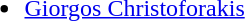<table>
<tr style="vertical-align: top;">
<td><br><ul><li> <a href='#'>Giorgos Christoforakis</a></li></ul></td>
<td></td>
</tr>
</table>
